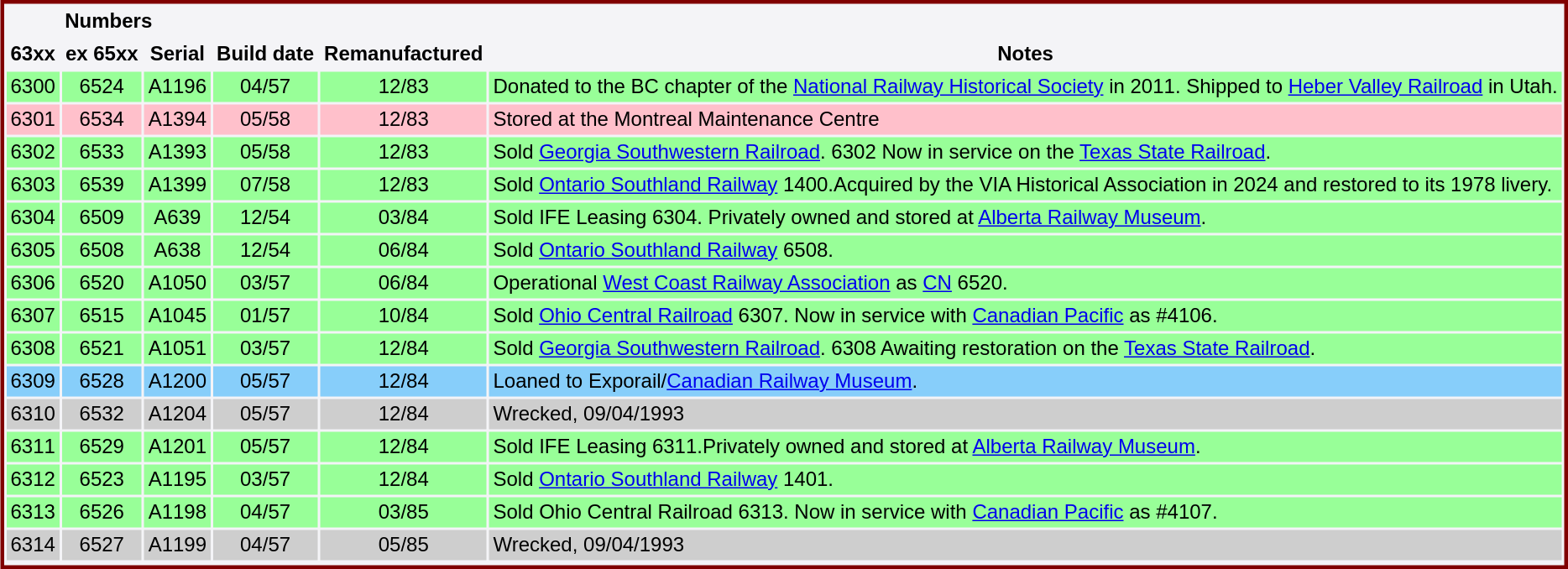<table cellpadding="3" style="margin:3px; border:3px solid #800000; rules: 1px solid black; background:#f4f4f7; font-family: Arial,Helvetica,sans-serif">
<tr style="">
<th colspan=3>Numbers</th>
</tr>
<tr>
<th>63xx</th>
<th>ex 65xx</th>
<th>Serial</th>
<th>Build date</th>
<th>Remanufactured</th>
<th>Notes</th>
</tr>
<tr>
<td align=center bgcolor=98ff98>6300</td>
<td align=center bgcolor=98ff98>6524</td>
<td align=center bgcolor=98ff98>A1196</td>
<td align=center bgcolor=98ff98>04/57</td>
<td align=center bgcolor=98ff98>12/83</td>
<td bgcolor=98ff98>Donated to the BC chapter of the <a href='#'>National Railway Historical Society</a> in 2011. Shipped to <a href='#'>Heber Valley Railroad</a> in Utah.</td>
</tr>
<tr>
<td align=center bgcolor=ffc0cb>6301</td>
<td align=center bgcolor=ffc0cb>6534</td>
<td align=center bgcolor=ffc0cb>A1394</td>
<td align=center bgcolor=ffc0cb>05/58</td>
<td align=center bgcolor=ffc0cb>12/83</td>
<td bgcolor=ffc0cb>Stored at the Montreal Maintenance Centre</td>
</tr>
<tr>
<td align=center bgcolor=98ff98>6302</td>
<td align=center bgcolor=98ff98>6533</td>
<td align=center bgcolor=98ff98>A1393</td>
<td align=center bgcolor=98ff98>05/58</td>
<td align=center bgcolor=98ff98>12/83</td>
<td bgcolor=98ff98>Sold <a href='#'>Georgia Southwestern Railroad</a>. 6302 Now in service on the <a href='#'>Texas State Railroad</a>.</td>
</tr>
<tr>
<td align=center bgcolor=98ff98>6303</td>
<td align=center bgcolor=98ff98>6539</td>
<td align=center bgcolor=98ff98>A1399</td>
<td align=center bgcolor=98ff98>07/58</td>
<td align=center bgcolor=98ff98>12/83</td>
<td bgcolor=98ff98>Sold <a href='#'>Ontario Southland Railway</a> 1400.Acquired by the VIA Historical Association in 2024 and restored to its 1978 livery.</td>
</tr>
<tr>
<td align=center bgcolor=98ff98>6304</td>
<td align=center bgcolor=98ff98>6509</td>
<td align=center bgcolor=98ff98>A639</td>
<td align=center bgcolor=98ff98>12/54</td>
<td align=center bgcolor=98ff98>03/84</td>
<td bgcolor=98ff98>Sold IFE Leasing 6304. Privately owned and stored at <a href='#'>Alberta Railway Museum</a>.</td>
</tr>
<tr>
<td align=center bgcolor=98ff98>6305</td>
<td align=center bgcolor=98ff98>6508</td>
<td align=center bgcolor=98ff98>A638</td>
<td align=center bgcolor=98ff98>12/54</td>
<td align=center bgcolor=98ff98>06/84</td>
<td bgcolor=98ff98>Sold <a href='#'>Ontario Southland Railway</a> 6508.</td>
</tr>
<tr>
<td align=center bgcolor=98ff98>6306</td>
<td align=center bgcolor=98ff98>6520</td>
<td align=center bgcolor=98ff98>A1050</td>
<td align=center bgcolor=98ff98>03/57</td>
<td align=center bgcolor=98ff98>06/84</td>
<td bgcolor=98ff98>Operational <a href='#'>West Coast Railway Association</a> as <a href='#'>CN</a> 6520.</td>
</tr>
<tr>
<td align=center bgcolor=98ff98>6307</td>
<td align=center bgcolor=98ff98>6515</td>
<td align=center bgcolor=98ff98>A1045</td>
<td align=center bgcolor=98ff98>01/57</td>
<td align=center bgcolor=98ff98>10/84</td>
<td bgcolor=98ff98>Sold <a href='#'>Ohio Central Railroad</a> 6307. Now in service with <a href='#'>Canadian Pacific</a> as #4106.</td>
</tr>
<tr>
<td align=center bgcolor=98ff98>6308</td>
<td align=center bgcolor=98ff98>6521</td>
<td align=center bgcolor=98ff98>A1051</td>
<td align=center bgcolor=98ff98>03/57</td>
<td align=center bgcolor=98ff98>12/84</td>
<td bgcolor=98ff98>Sold <a href='#'>Georgia Southwestern Railroad</a>. 6308 Awaiting restoration on the <a href='#'>Texas State Railroad</a>.</td>
</tr>
<tr>
<td align=center bgcolor=87cefa>6309</td>
<td align=center bgcolor=87cefa>6528</td>
<td align=center bgcolor=87cefa>A1200</td>
<td align=center bgcolor=87cefa>05/57</td>
<td align=center bgcolor=87cefa>12/84</td>
<td bgcolor=87cefa>Loaned to Exporail/<a href='#'>Canadian Railway Museum</a>.</td>
</tr>
<tr>
<td align=center bgcolor=cecece>6310</td>
<td align=center bgcolor=cecece>6532</td>
<td align=center bgcolor=cecece>A1204</td>
<td align=center bgcolor=cecece>05/57</td>
<td align=center bgcolor=cecece>12/84</td>
<td bgcolor=cecece>Wrecked, 09/04/1993</td>
</tr>
<tr>
<td align=center bgcolor=98ff98>6311</td>
<td align=center bgcolor=98ff98>6529</td>
<td align=center bgcolor=98ff98>A1201</td>
<td align=center bgcolor=98ff98>05/57</td>
<td align=center bgcolor=98ff98>12/84</td>
<td bgcolor=98ff98>Sold IFE Leasing 6311.Privately owned and stored at <a href='#'>Alberta Railway Museum</a>.</td>
</tr>
<tr>
<td align=center bgcolor=98ff98>6312</td>
<td align=center bgcolor=98ff98>6523</td>
<td align=center bgcolor=98ff98>A1195</td>
<td align=center bgcolor=98ff98>03/57</td>
<td align=center bgcolor=98ff98>12/84</td>
<td bgcolor=98ff98>Sold <a href='#'>Ontario Southland Railway</a> 1401.</td>
</tr>
<tr>
<td align=center bgcolor=98ff98>6313</td>
<td align=center bgcolor=98ff98>6526</td>
<td align=center bgcolor=98ff98>A1198</td>
<td align=center bgcolor=98ff98>04/57</td>
<td align=center bgcolor=98ff98>03/85</td>
<td bgcolor=98ff98>Sold Ohio Central Railroad 6313.  Now in service with <a href='#'>Canadian Pacific</a> as #4107.</td>
</tr>
<tr>
<td align=center bgcolor=cecece>6314</td>
<td align=center bgcolor=cecece>6527</td>
<td align=center bgcolor=cecece>A1199</td>
<td align=center bgcolor=cecece>04/57</td>
<td align=center bgcolor=cecece>05/85</td>
<td bgcolor=cecece>Wrecked, 09/04/1993</td>
</tr>
<tr>
</tr>
</table>
